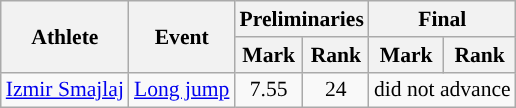<table class=wikitable style="font-size:90%;">
<tr>
<th rowspan=2>Athlete</th>
<th rowspan=2>Event</th>
<th colspan=2>Preliminaries</th>
<th colspan=2>Final</th>
</tr>
<tr>
<th>Mark</th>
<th>Rank</th>
<th>Mark</th>
<th>Rank</th>
</tr>
<tr>
<td><a href='#'>Izmir Smajlaj</a></td>
<td><a href='#'>Long jump</a></td>
<td align="center">7.55</td>
<td align="center">24</td>
<td colspan=2>did not advance</td>
</tr>
</table>
